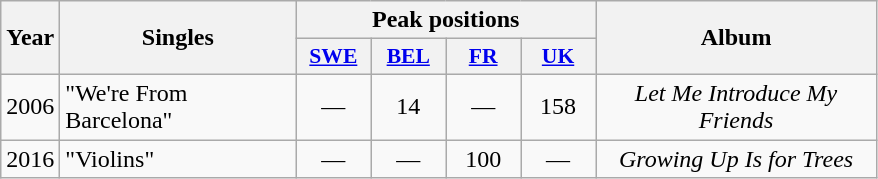<table class="wikitable">
<tr>
<th align="center" rowspan="2" width="10">Year</th>
<th align="center" rowspan="2" width="150">Singles</th>
<th align="center" colspan="4" width="30">Peak positions</th>
<th align="center" rowspan="2" width="180">Album</th>
</tr>
<tr>
<th scope="col" style="width:3em;font-size:90%;"><a href='#'>SWE</a><br></th>
<th scope="col" style="width:3em;font-size:90%;"><a href='#'>BEL</a><br></th>
<th scope="col" style="width:3em;font-size:90%;"><a href='#'>FR</a><br></th>
<th scope="col" style="width:3em;font-size:90%;"><a href='#'>UK</a><br></th>
</tr>
<tr>
<td align="center" rowspan="1">2006</td>
<td>"We're From Barcelona"</td>
<td align="center">—</td>
<td align="center">14</td>
<td align="center">—</td>
<td align="center">158</td>
<td align="center"><em>Let Me Introduce My Friends</em></td>
</tr>
<tr>
<td align="center" rowspan="1">2016</td>
<td>"Violins"</td>
<td align="center">—</td>
<td align="center">—</td>
<td align="center">100</td>
<td align="center">—</td>
<td align="center"><em>Growing Up Is for Trees</em></td>
</tr>
</table>
